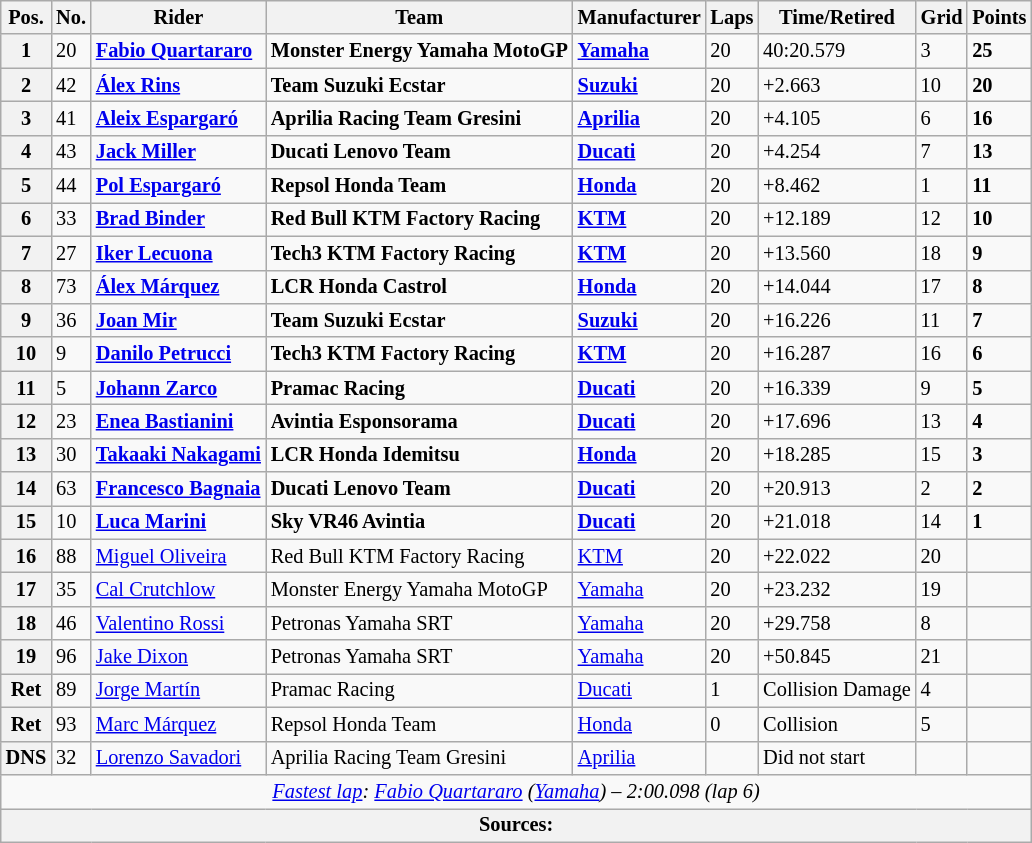<table class="wikitable" style="font-size: 85%;">
<tr>
<th>Pos.</th>
<th>No.</th>
<th>Rider</th>
<th>Team</th>
<th>Manufacturer</th>
<th>Laps</th>
<th>Time/Retired</th>
<th>Grid</th>
<th>Points</th>
</tr>
<tr>
<th>1</th>
<td>20</td>
<td> <strong><a href='#'>Fabio Quartararo</a></strong></td>
<td><strong>Monster Energy Yamaha MotoGP</strong></td>
<td><strong><a href='#'>Yamaha</a></strong></td>
<td>20</td>
<td>40:20.579</td>
<td>3</td>
<td><strong>25</strong></td>
</tr>
<tr>
<th>2</th>
<td>42</td>
<td> <strong><a href='#'>Álex Rins</a></strong></td>
<td><strong>Team Suzuki Ecstar</strong></td>
<td><strong><a href='#'>Suzuki</a></strong></td>
<td>20</td>
<td>+2.663</td>
<td>10</td>
<td><strong>20</strong></td>
</tr>
<tr>
<th>3</th>
<td>41</td>
<td> <strong><a href='#'>Aleix Espargaró</a></strong></td>
<td><strong>Aprilia Racing Team Gresini</strong></td>
<td><strong><a href='#'>Aprilia</a></strong></td>
<td>20</td>
<td>+4.105</td>
<td>6</td>
<td><strong>16</strong></td>
</tr>
<tr>
<th>4</th>
<td>43</td>
<td> <strong><a href='#'>Jack Miller</a></strong></td>
<td><strong>Ducati Lenovo Team</strong></td>
<td><strong><a href='#'>Ducati</a></strong></td>
<td>20</td>
<td>+4.254</td>
<td>7</td>
<td><strong>13</strong></td>
</tr>
<tr>
<th>5</th>
<td>44</td>
<td> <strong><a href='#'>Pol Espargaró</a></strong></td>
<td><strong>Repsol Honda Team</strong></td>
<td><strong><a href='#'>Honda</a></strong></td>
<td>20</td>
<td>+8.462</td>
<td>1</td>
<td><strong>11</strong></td>
</tr>
<tr>
<th>6</th>
<td>33</td>
<td> <strong><a href='#'>Brad Binder</a></strong></td>
<td><strong>Red Bull KTM Factory Racing</strong></td>
<td><strong><a href='#'>KTM</a></strong></td>
<td>20</td>
<td>+12.189</td>
<td>12</td>
<td><strong>10</strong></td>
</tr>
<tr>
<th>7</th>
<td>27</td>
<td> <strong><a href='#'>Iker Lecuona</a></strong></td>
<td><strong>Tech3 KTM Factory Racing</strong></td>
<td><strong><a href='#'>KTM</a></strong></td>
<td>20</td>
<td>+13.560</td>
<td>18</td>
<td><strong>9</strong></td>
</tr>
<tr>
<th>8</th>
<td>73</td>
<td> <strong><a href='#'>Álex Márquez</a></strong></td>
<td><strong>LCR Honda Castrol</strong></td>
<td><strong><a href='#'>Honda</a></strong></td>
<td>20</td>
<td>+14.044</td>
<td>17</td>
<td><strong>8</strong></td>
</tr>
<tr>
<th>9</th>
<td>36</td>
<td> <strong><a href='#'>Joan Mir</a></strong></td>
<td><strong>Team Suzuki Ecstar</strong></td>
<td><strong><a href='#'>Suzuki</a></strong></td>
<td>20</td>
<td>+16.226</td>
<td>11</td>
<td><strong>7</strong></td>
</tr>
<tr>
<th>10</th>
<td>9</td>
<td> <strong><a href='#'>Danilo Petrucci</a></strong></td>
<td><strong>Tech3 KTM Factory Racing</strong></td>
<td><strong><a href='#'>KTM</a></strong></td>
<td>20</td>
<td>+16.287</td>
<td>16</td>
<td><strong>6</strong></td>
</tr>
<tr>
<th>11</th>
<td>5</td>
<td> <strong><a href='#'>Johann Zarco</a></strong></td>
<td><strong>Pramac Racing</strong></td>
<td><strong><a href='#'>Ducati</a></strong></td>
<td>20</td>
<td>+16.339</td>
<td>9</td>
<td><strong>5</strong></td>
</tr>
<tr>
<th>12</th>
<td>23</td>
<td> <strong><a href='#'>Enea Bastianini</a></strong></td>
<td><strong>Avintia Esponsorama</strong></td>
<td><strong><a href='#'>Ducati</a></strong></td>
<td>20</td>
<td>+17.696</td>
<td>13</td>
<td><strong>4</strong></td>
</tr>
<tr>
<th>13</th>
<td>30</td>
<td> <strong><a href='#'>Takaaki Nakagami</a></strong></td>
<td><strong>LCR Honda Idemitsu</strong></td>
<td><strong><a href='#'>Honda</a></strong></td>
<td>20</td>
<td>+18.285</td>
<td>15</td>
<td><strong>3</strong></td>
</tr>
<tr>
<th>14</th>
<td>63</td>
<td> <strong><a href='#'>Francesco Bagnaia</a></strong></td>
<td><strong>Ducati Lenovo Team</strong></td>
<td><strong><a href='#'>Ducati</a></strong></td>
<td>20</td>
<td>+20.913</td>
<td>2</td>
<td><strong>2</strong></td>
</tr>
<tr>
<th>15</th>
<td>10</td>
<td> <strong><a href='#'>Luca Marini</a></strong></td>
<td><strong>Sky VR46 Avintia</strong></td>
<td><strong><a href='#'>Ducati</a></strong></td>
<td>20</td>
<td>+21.018</td>
<td>14</td>
<td><strong>1</strong></td>
</tr>
<tr>
<th>16</th>
<td>88</td>
<td> <a href='#'>Miguel Oliveira</a></td>
<td>Red Bull KTM Factory Racing</td>
<td><a href='#'>KTM</a></td>
<td>20</td>
<td>+22.022</td>
<td>20</td>
<td></td>
</tr>
<tr>
<th>17</th>
<td>35</td>
<td> <a href='#'>Cal Crutchlow</a></td>
<td>Monster Energy Yamaha MotoGP</td>
<td><a href='#'>Yamaha</a></td>
<td>20</td>
<td>+23.232</td>
<td>19</td>
<td></td>
</tr>
<tr>
<th>18</th>
<td>46</td>
<td> <a href='#'>Valentino Rossi</a></td>
<td>Petronas Yamaha SRT</td>
<td><a href='#'>Yamaha</a></td>
<td>20</td>
<td>+29.758</td>
<td>8</td>
<td></td>
</tr>
<tr>
<th>19</th>
<td>96</td>
<td> <a href='#'>Jake Dixon</a></td>
<td>Petronas Yamaha SRT</td>
<td><a href='#'>Yamaha</a></td>
<td>20</td>
<td>+50.845</td>
<td>21</td>
<td></td>
</tr>
<tr>
<th>Ret</th>
<td>89</td>
<td> <a href='#'>Jorge Martín</a></td>
<td>Pramac Racing</td>
<td><a href='#'>Ducati</a></td>
<td>1</td>
<td>Collision Damage</td>
<td>4</td>
<td></td>
</tr>
<tr>
<th>Ret</th>
<td>93</td>
<td> <a href='#'>Marc Márquez</a></td>
<td>Repsol Honda Team</td>
<td><a href='#'>Honda</a></td>
<td>0</td>
<td>Collision</td>
<td>5</td>
<td></td>
</tr>
<tr>
<th>DNS</th>
<td>32</td>
<td> <a href='#'>Lorenzo Savadori</a></td>
<td>Aprilia Racing Team Gresini</td>
<td><a href='#'>Aprilia</a></td>
<td></td>
<td>Did not start</td>
<td></td>
<td></td>
</tr>
<tr class="sortbottom">
<td colspan="9" style="text-align:center"><em><a href='#'>Fastest lap</a>:  <a href='#'>Fabio Quartararo</a> (<a href='#'>Yamaha</a>) – 2:00.098 (lap 6)</em></td>
</tr>
<tr>
<th colspan=9>Sources:</th>
</tr>
</table>
